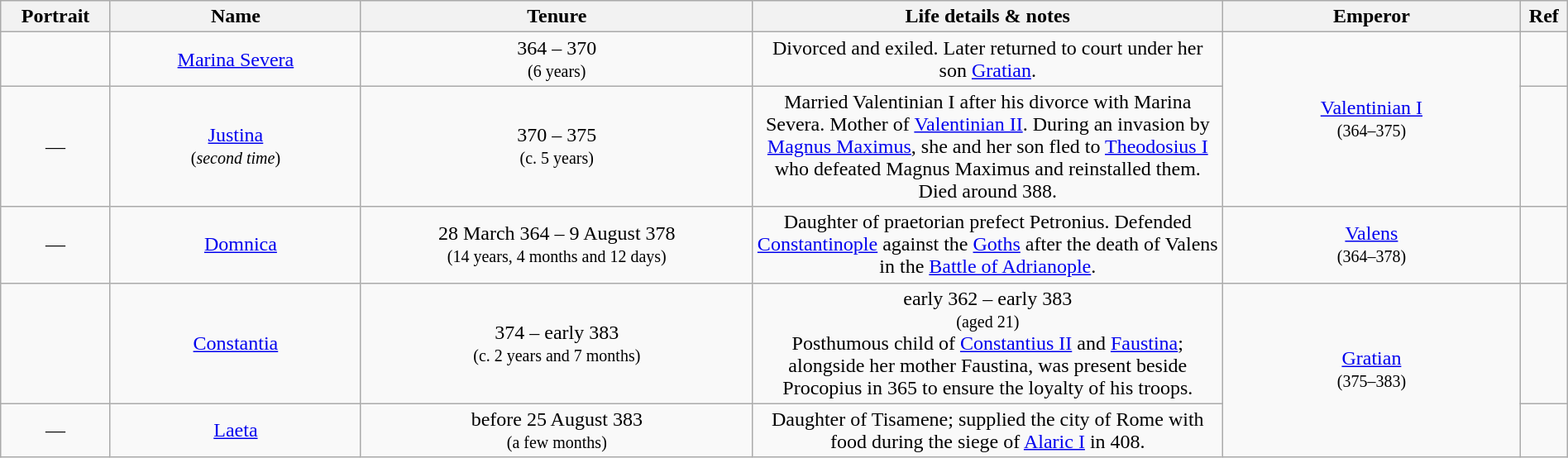<table class="wikitable" style="width:100%; text-align:center;">
<tr>
<th width="7%">Portrait</th>
<th width="16%">Name</th>
<th width="25%">Tenure</th>
<th width="30%">Life details & notes</th>
<th width="19%">Emperor</th>
<th width="3%">Ref</th>
</tr>
<tr>
<td></td>
<td><a href='#'>Marina Severa</a></td>
<td>364 – 370<br><small>(6 years)</small></td>
<td>Divorced and exiled. Later returned to court under her son <a href='#'>Gratian</a>.</td>
<td rowspan=2><a href='#'>Valentinian I</a><br><small>(364–375)</small></td>
<td><br></td>
</tr>
<tr>
<td>—</td>
<td><a href='#'>Justina</a><br><small>(<em>second time</em>)</small></td>
<td> 370 – 375<br><small>(c. 5 years)</small></td>
<td>Married Valentinian I after his divorce with Marina Severa. Mother of <a href='#'>Valentinian II</a>. During an invasion by <a href='#'>Magnus Maximus</a>, she and her son fled to <a href='#'>Theodosius I</a> who defeated Magnus Maximus and reinstalled them. Died around 388.</td>
<td><br></td>
</tr>
<tr>
<td>—</td>
<td>  <a href='#'>Domnica</a></td>
<td>28 March 364 – 9 August 378<br><small>(14 years, 4 months and 12 days)</small></td>
<td>Daughter of praetorian prefect Petronius. Defended <a href='#'>Constantinople</a> against the <a href='#'>Goths</a> after the death of Valens in the <a href='#'>Battle of Adrianople</a>.</td>
<td><a href='#'>Valens</a><br><small>(364–378)</small></td>
<td><br></td>
</tr>
<tr>
<td></td>
<td><a href='#'>Constantia</a></td>
<td> 374 – early 383<br><small>(c. 2 years and 7 months)</small></td>
<td>early 362 – early 383<br><small>(aged 21)</small><br>Posthumous child of <a href='#'>Constantius II</a> and <a href='#'>Faustina</a>; alongside her mother Faustina, was present beside Procopius in 365 to ensure the loyalty of his troops.</td>
<td rowspan=2><a href='#'>Gratian</a><br><small>(375–383)</small></td>
<td></td>
</tr>
<tr>
<td>—</td>
<td><a href='#'>Laeta</a></td>
<td>before 25 August 383<br><small>(a few months)</small></td>
<td>Daughter of Tisamene; supplied the city of Rome with food during the siege of <a href='#'>Alaric I</a> in 408.</td>
<td></td>
</tr>
</table>
